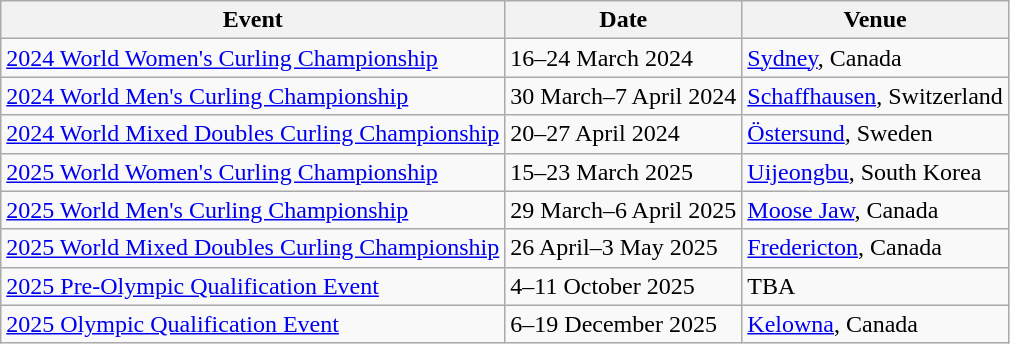<table class="wikitable">
<tr>
<th>Event</th>
<th>Date</th>
<th>Venue</th>
</tr>
<tr>
<td><a href='#'>2024 World Women's Curling Championship</a></td>
<td>16–24 March 2024</td>
<td> <a href='#'>Sydney</a>, Canada</td>
</tr>
<tr>
<td><a href='#'>2024 World Men's Curling Championship</a></td>
<td>30 March–7 April 2024</td>
<td> <a href='#'>Schaffhausen</a>, Switzerland</td>
</tr>
<tr>
<td><a href='#'>2024 World Mixed Doubles Curling Championship</a></td>
<td>20–27 April 2024</td>
<td> <a href='#'>Östersund</a>, Sweden</td>
</tr>
<tr>
<td><a href='#'>2025 World Women's Curling Championship</a></td>
<td>15–23 March 2025</td>
<td> <a href='#'>Uijeongbu</a>, South Korea</td>
</tr>
<tr>
<td><a href='#'>2025 World Men's Curling Championship</a></td>
<td>29 March–6 April 2025</td>
<td> <a href='#'>Moose Jaw</a>, Canada</td>
</tr>
<tr>
<td><a href='#'>2025 World Mixed Doubles Curling Championship</a></td>
<td>26 April–3 May 2025</td>
<td> <a href='#'>Fredericton</a>, Canada</td>
</tr>
<tr>
<td><a href='#'>2025 Pre-Olympic Qualification Event</a></td>
<td>4–11 October 2025</td>
<td>TBA</td>
</tr>
<tr>
<td><a href='#'>2025 Olympic Qualification Event</a></td>
<td>6–19 December 2025</td>
<td> <a href='#'>Kelowna</a>, Canada</td>
</tr>
</table>
